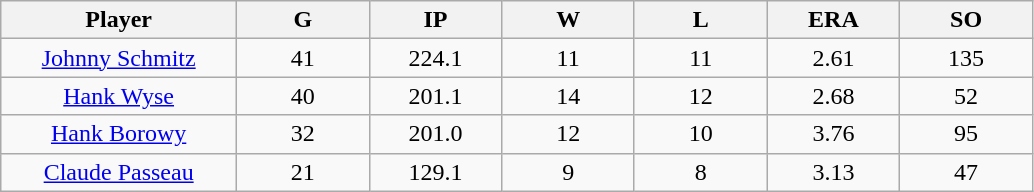<table class="wikitable sortable">
<tr>
<th bgcolor="#DDDDFF" width="16%">Player</th>
<th bgcolor="#DDDDFF" width="9%">G</th>
<th bgcolor="#DDDDFF" width="9%">IP</th>
<th bgcolor="#DDDDFF" width="9%">W</th>
<th bgcolor="#DDDDFF" width="9%">L</th>
<th bgcolor="#DDDDFF" width="9%">ERA</th>
<th bgcolor="#DDDDFF" width="9%">SO</th>
</tr>
<tr align="center">
<td><a href='#'>Johnny Schmitz</a></td>
<td>41</td>
<td>224.1</td>
<td>11</td>
<td>11</td>
<td>2.61</td>
<td>135</td>
</tr>
<tr align="center">
<td><a href='#'>Hank Wyse</a></td>
<td>40</td>
<td>201.1</td>
<td>14</td>
<td>12</td>
<td>2.68</td>
<td>52</td>
</tr>
<tr align="center">
<td><a href='#'>Hank Borowy</a></td>
<td>32</td>
<td>201.0</td>
<td>12</td>
<td>10</td>
<td>3.76</td>
<td>95</td>
</tr>
<tr align="center">
<td><a href='#'>Claude Passeau</a></td>
<td>21</td>
<td>129.1</td>
<td>9</td>
<td>8</td>
<td>3.13</td>
<td>47</td>
</tr>
</table>
